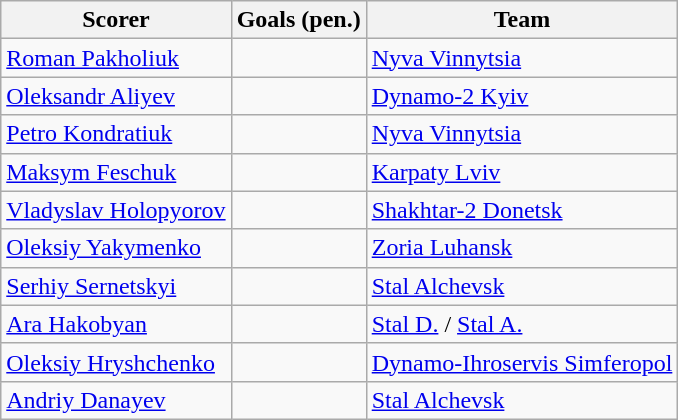<table class="wikitable">
<tr>
<th>Scorer</th>
<th>Goals (pen.)</th>
<th>Team</th>
</tr>
<tr>
<td> <a href='#'>Roman Pakholiuk</a></td>
<td></td>
<td><a href='#'>Nyva Vinnytsia</a></td>
</tr>
<tr>
<td> <a href='#'>Oleksandr Aliyev</a></td>
<td></td>
<td><a href='#'>Dynamo-2 Kyiv</a></td>
</tr>
<tr>
<td> <a href='#'>Petro Kondratiuk</a></td>
<td></td>
<td><a href='#'>Nyva Vinnytsia</a></td>
</tr>
<tr>
<td> <a href='#'>Maksym Feschuk</a></td>
<td></td>
<td><a href='#'>Karpaty Lviv</a></td>
</tr>
<tr>
<td> <a href='#'>Vladyslav Holopyorov</a></td>
<td></td>
<td><a href='#'>Shakhtar-2 Donetsk</a></td>
</tr>
<tr>
<td> <a href='#'>Oleksiy Yakymenko</a></td>
<td></td>
<td><a href='#'>Zoria Luhansk</a></td>
</tr>
<tr>
<td> <a href='#'>Serhiy Sernetskyi</a></td>
<td></td>
<td><a href='#'>Stal Alchevsk</a></td>
</tr>
<tr>
<td> <a href='#'>Ara Hakobyan</a></td>
<td></td>
<td><a href='#'>Stal D.</a> / <a href='#'>Stal A.</a></td>
</tr>
<tr>
<td> <a href='#'>Oleksiy Hryshchenko</a></td>
<td></td>
<td><a href='#'>Dynamo-Ihroservis Simferopol</a></td>
</tr>
<tr>
<td> <a href='#'>Andriy Danayev</a></td>
<td></td>
<td><a href='#'>Stal Alchevsk</a></td>
</tr>
</table>
